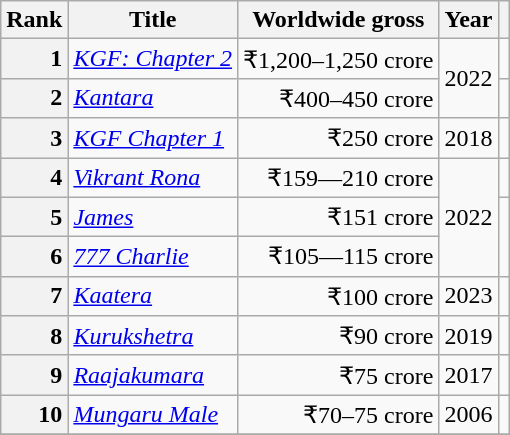<table class="wikitable sortable plainrowheaders">
<tr>
<th scope="col">Rank</th>
<th scope="col">Title</th>
<th scope="col">Worldwide gross</th>
<th scope="col">Year</th>
<th scope="col" class="unsortable"></th>
</tr>
<tr>
<th scope="row" style=text-align:right>1</th>
<td><em><a href='#'>KGF: Chapter 2</a></em></td>
<td align="right">₹1,200–1,250 crore</td>
<td rowspan=2>2022</td>
<td align="center"></td>
</tr>
<tr>
<th scope="row" style=text-align:right>2</th>
<td><em><a href='#'>Kantara</a></em></td>
<td align="right">₹400–450 crore</td>
<td align="center"></td>
</tr>
<tr>
<th scope="row" style=text-align:right>3</th>
<td><em><a href='#'>KGF Chapter 1</a></em></td>
<td align="right">₹250 crore</td>
<td align="center">2018</td>
<td align="center"></td>
</tr>
<tr>
<th scope="row" style=text-align:right>4</th>
<td><em><a href='#'>Vikrant Rona</a></em></td>
<td align="right">₹159—210 crore</td>
<td rowspan=3>2022</td>
<td align="center"></td>
</tr>
<tr>
<th scope="row" style=text-align:right>5</th>
<td><em><a href='#'>James</a></em></td>
<td align="right">₹151 crore</td>
<td rowspan=2 align="center"></td>
</tr>
<tr>
<th scope="row" style=text-align:right>6</th>
<td><em><a href='#'>777 Charlie</a></em></td>
<td align="right">₹105—115 crore</td>
</tr>
<tr>
<th scope="row" style="text-align:right">7</th>
<td><em><a href='#'>Kaatera</a></em></td>
<td align="right">₹100 crore</td>
<td align="center">2023</td>
<td align="center"></td>
</tr>
<tr>
<th scope="row" style=text-align:right>8</th>
<td><em><a href='#'>Kurukshetra</a></em></td>
<td align="right">₹90 crore</td>
<td align="center">2019</td>
<td align="center"></td>
</tr>
<tr>
<th scope="row" style="text-align:right">9</th>
<td><em><a href='#'>Raajakumara</a></em></td>
<td align="right">₹75 crore</td>
<td align="center">2017</td>
<td align="center"></td>
</tr>
<tr>
<th scope="row" style="text-align:right">10</th>
<td><em><a href='#'>Mungaru Male</a></em></td>
<td align="right">₹70–75 crore</td>
<td align="center">2006</td>
<td align="center"></td>
</tr>
<tr>
</tr>
</table>
